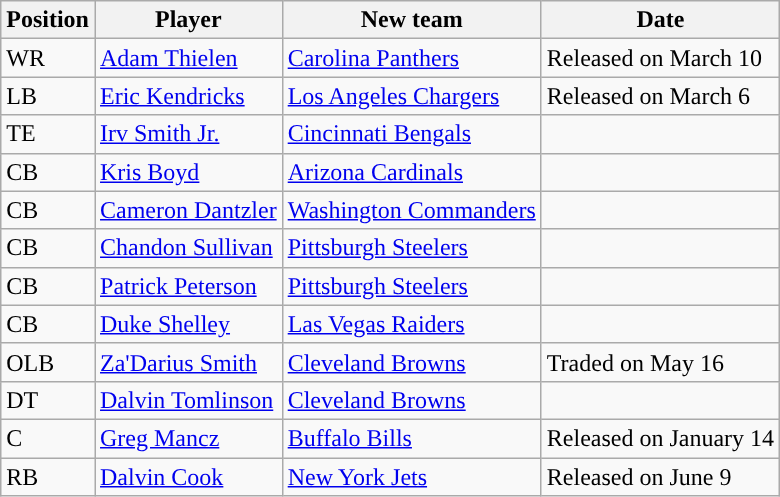<table class="wikitable">
<tr>
<th>Position</th>
<th>Player</th>
<th>New team</th>
<th>Date</th>
</tr>
<tr>
<td>WR</td>
<td><a href='#'>Adam Thielen</a></td>
<td><a href='#'>Carolina Panthers</a></td>
<td>Released on March 10</td>
</tr>
<tr>
<td>LB</td>
<td><a href='#'>Eric Kendricks</a></td>
<td><a href='#'>Los Angeles Chargers</a></td>
<td>Released on March 6</td>
</tr>
<tr>
<td>TE</td>
<td><a href='#'>Irv Smith Jr.</a></td>
<td><a href='#'>Cincinnati Bengals</a></td>
<td></td>
</tr>
<tr>
<td>CB</td>
<td><a href='#'>Kris Boyd</a></td>
<td><a href='#'>Arizona Cardinals</a></td>
<td></td>
</tr>
<tr>
<td>CB</td>
<td><a href='#'>Cameron Dantzler</a></td>
<td><a href='#'>Washington Commanders</a></td>
<td></td>
</tr>
<tr>
<td>CB</td>
<td><a href='#'>Chandon Sullivan</a></td>
<td><a href='#'>Pittsburgh Steelers</a></td>
<td></td>
</tr>
<tr>
<td>CB</td>
<td><a href='#'>Patrick Peterson</a></td>
<td><a href='#'>Pittsburgh Steelers</a></td>
<td></td>
</tr>
<tr>
<td>CB</td>
<td><a href='#'>Duke Shelley</a></td>
<td><a href='#'>Las Vegas Raiders</a></td>
<td></td>
</tr>
<tr>
<td>OLB</td>
<td><a href='#'>Za'Darius Smith</a></td>
<td><a href='#'>Cleveland Browns</a></td>
<td>Traded on May 16</td>
</tr>
<tr>
<td>DT</td>
<td><a href='#'>Dalvin Tomlinson</a></td>
<td><a href='#'>Cleveland Browns</a></td>
<td></td>
</tr>
<tr>
<td>C</td>
<td><a href='#'>Greg Mancz</a></td>
<td><a href='#'>Buffalo Bills</a></td>
<td>Released on January 14</td>
</tr>
<tr>
<td>RB</td>
<td><a href='#'>Dalvin Cook</a></td>
<td><a href='#'>New York Jets</a></td>
<td>Released on June 9</td>
</tr>
</table>
